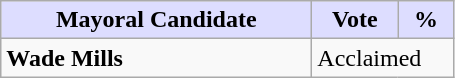<table class="wikitable">
<tr>
<th style="background:#ddf; width:200px;">Mayoral Candidate</th>
<th style="background:#ddf; width:50px;">Vote</th>
<th style="background:#ddf; width:30px;">%</th>
</tr>
<tr>
<td><strong>Wade Mills</strong></td>
<td colspan="2">Acclaimed</td>
</tr>
</table>
